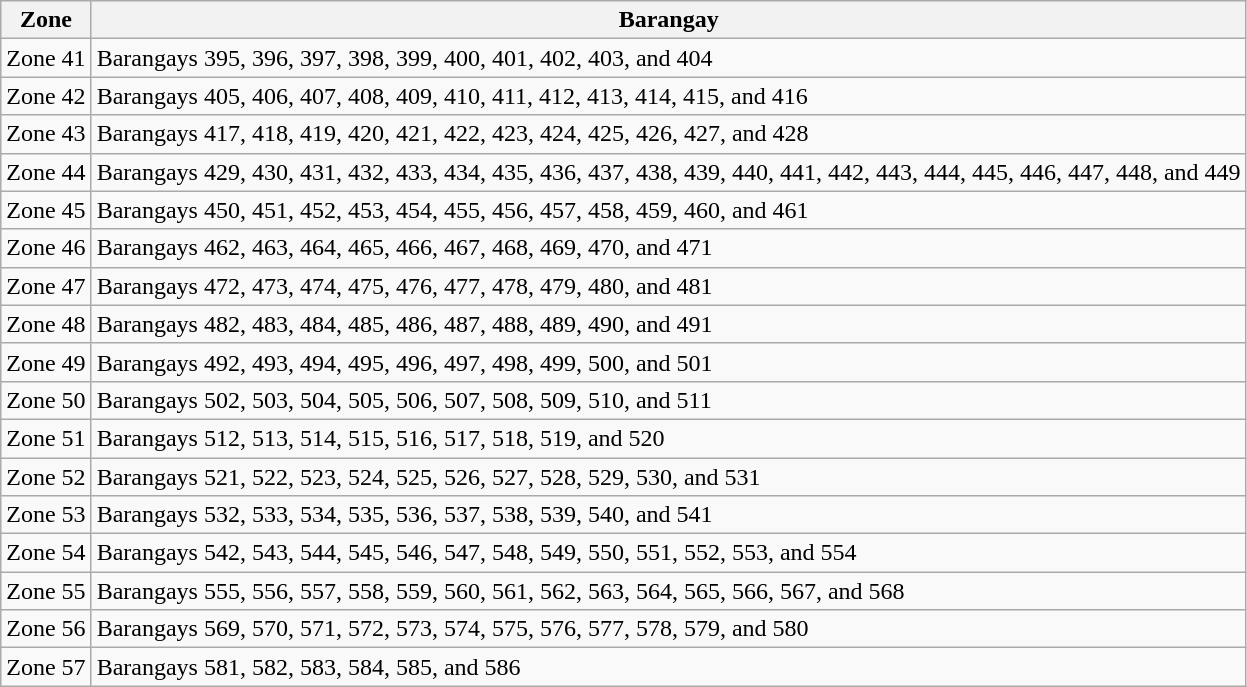<table class="wikitable">
<tr>
<th>Zone</th>
<th>Barangay</th>
</tr>
<tr>
<td>Zone 41</td>
<td>Barangays 395, 396, 397, 398, 399, 400, 401, 402, 403, and 404</td>
</tr>
<tr>
<td>Zone 42</td>
<td>Barangays 405, 406, 407, 408, 409, 410, 411, 412, 413, 414, 415, and 416</td>
</tr>
<tr>
<td>Zone 43</td>
<td>Barangays 417, 418, 419, 420, 421, 422, 423, 424, 425, 426, 427, and 428</td>
</tr>
<tr>
<td>Zone 44</td>
<td>Barangays 429, 430, 431, 432, 433, 434, 435, 436, 437, 438, 439, 440, 441, 442, 443, 444, 445, 446, 447, 448, and 449</td>
</tr>
<tr>
<td>Zone 45</td>
<td>Barangays 450, 451, 452, 453, 454, 455, 456, 457, 458, 459, 460, and 461</td>
</tr>
<tr>
<td>Zone 46</td>
<td>Barangays 462, 463, 464, 465, 466, 467, 468, 469, 470, and 471</td>
</tr>
<tr>
<td>Zone 47</td>
<td>Barangays 472, 473, 474, 475, 476, 477, 478, 479, 480, and 481</td>
</tr>
<tr>
<td>Zone 48</td>
<td>Barangays 482, 483, 484, 485, 486, 487, 488, 489, 490, and 491</td>
</tr>
<tr>
<td>Zone 49</td>
<td>Barangays 492, 493, 494, 495, 496, 497, 498, 499, 500, and 501</td>
</tr>
<tr>
<td>Zone 50</td>
<td>Barangays 502, 503, 504, 505, 506, 507, 508, 509, 510, and 511</td>
</tr>
<tr>
<td>Zone 51</td>
<td>Barangays 512, 513, 514, 515, 516, 517, 518, 519, and 520</td>
</tr>
<tr>
<td>Zone 52</td>
<td>Barangays 521, 522, 523, 524, 525, 526, 527, 528, 529, 530, and 531</td>
</tr>
<tr>
<td>Zone 53</td>
<td>Barangays 532, 533, 534, 535, 536, 537, 538, 539, 540, and 541</td>
</tr>
<tr>
<td>Zone 54</td>
<td>Barangays 542, 543, 544, 545, 546, 547, 548, 549, 550, 551, 552, 553, and 554</td>
</tr>
<tr>
<td>Zone 55</td>
<td>Barangays 555, 556, 557, 558, 559, 560, 561, 562, 563, 564, 565, 566, 567, and 568</td>
</tr>
<tr>
<td>Zone 56</td>
<td>Barangays 569, 570, 571, 572, 573, 574, 575, 576, 577, 578, 579, and 580</td>
</tr>
<tr>
<td>Zone 57</td>
<td>Barangays 581, 582, 583, 584, 585, and 586</td>
</tr>
</table>
